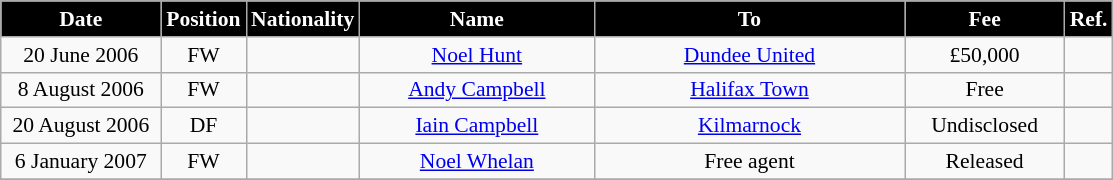<table class="wikitable"  style="text-align:center; font-size:90%; ">
<tr>
<th style="background:#000000; color:#FFFFFF; width:100px;">Date</th>
<th style="background:#000000; color:#FFFFFF; width:50px;">Position</th>
<th style="background:#000000; color:#FFFFFF; width:50px;">Nationality</th>
<th style="background:#000000; color:#FFFFFF; width:150px;">Name</th>
<th style="background:#000000; color:#FFFFFF; width:200px;">To</th>
<th style="background:#000000; color:#FFFFFF; width:100px;">Fee</th>
<th style="background:#000000; color:#FFFFFF; width:25px;">Ref.</th>
</tr>
<tr>
<td>20 June 2006</td>
<td>FW</td>
<td></td>
<td><a href='#'>Noel Hunt</a></td>
<td><a href='#'>Dundee United</a></td>
<td>£50,000</td>
<td></td>
</tr>
<tr>
<td>8 August 2006</td>
<td>FW</td>
<td></td>
<td><a href='#'>Andy Campbell</a></td>
<td> <a href='#'>Halifax Town</a></td>
<td>Free</td>
<td></td>
</tr>
<tr>
<td>20 August 2006</td>
<td>DF</td>
<td></td>
<td><a href='#'>Iain Campbell</a></td>
<td><a href='#'>Kilmarnock</a></td>
<td>Undisclosed</td>
<td></td>
</tr>
<tr>
<td>6 January 2007</td>
<td>FW</td>
<td></td>
<td><a href='#'>Noel Whelan</a></td>
<td>Free agent</td>
<td>Released</td>
<td></td>
</tr>
<tr>
</tr>
</table>
